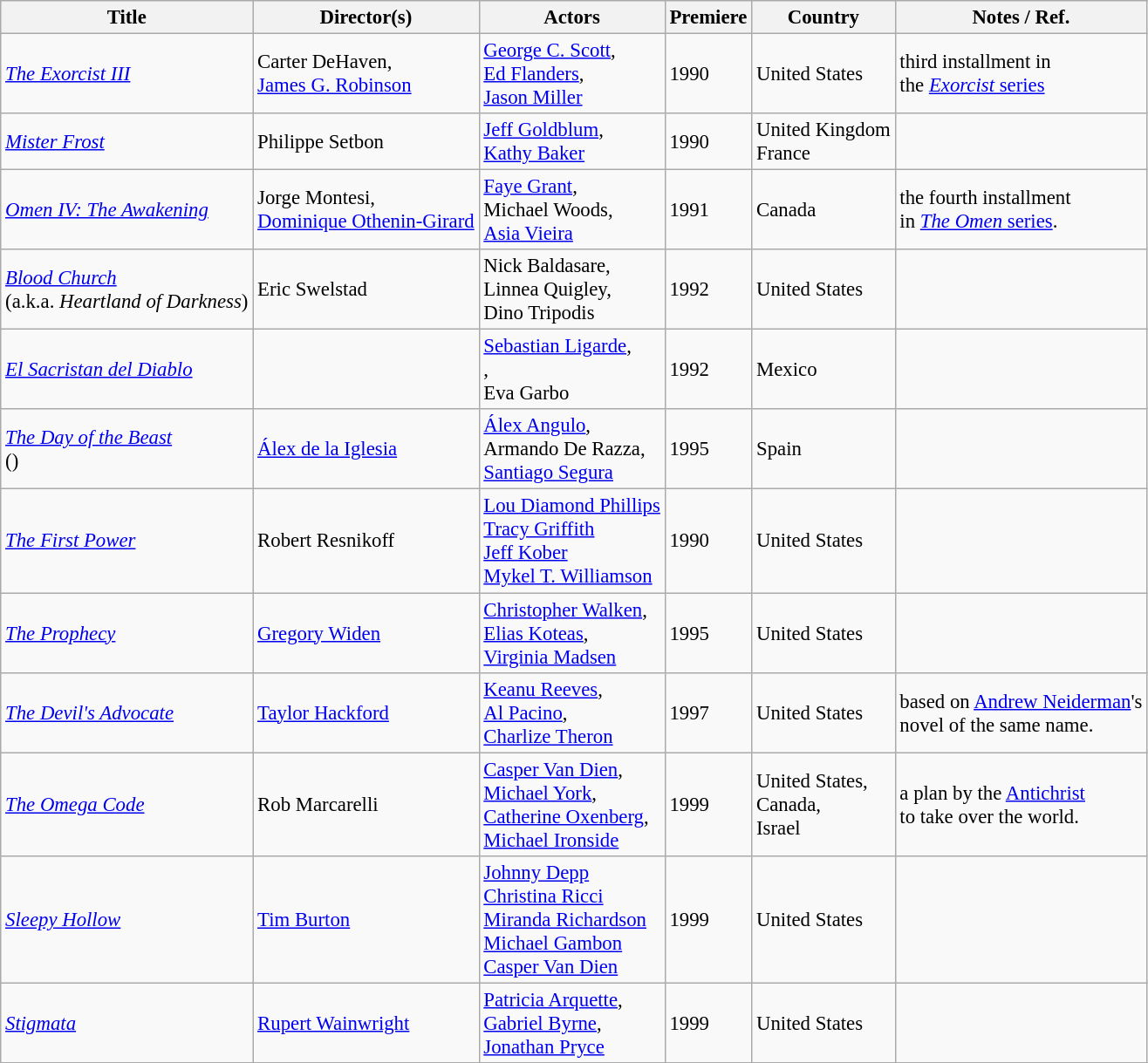<table class="wikitable sortable" style="font-size:95%">
<tr>
<th>Title</th>
<th>Director(s)</th>
<th>Actors</th>
<th>Premiere</th>
<th>Country</th>
<th class="unsortable">Notes / Ref.</th>
</tr>
<tr>
<td><em><a href='#'>The Exorcist III</a></em></td>
<td>Carter DeHaven,<br>  <a href='#'>James G. Robinson</a></td>
<td><a href='#'>George C. Scott</a>,<br>  <a href='#'>Ed Flanders</a>,<br>  <a href='#'>Jason Miller</a></td>
<td>1990</td>
<td>United States</td>
<td>third installment in<br> the <a href='#'><em>Exorcist</em> series</a></td>
</tr>
<tr>
<td><em><a href='#'>Mister Frost</a></em></td>
<td>Philippe Setbon</td>
<td><a href='#'>Jeff Goldblum</a>,<br> <a href='#'>Kathy Baker</a></td>
<td>1990</td>
<td>United Kingdom <br> France</td>
<td></td>
</tr>
<tr>
<td><em><a href='#'>Omen IV: The Awakening</a></em></td>
<td>Jorge Montesi,<br> <a href='#'>Dominique Othenin-Girard</a></td>
<td><a href='#'>Faye Grant</a>,<br> Michael Woods,<br>  <a href='#'>Asia Vieira</a></td>
<td>1991</td>
<td>Canada</td>
<td>the fourth installment <br>in <a href='#'><em>The Omen</em> series</a>.</td>
</tr>
<tr>
<td><em><a href='#'>Blood Church</a></em> <br> (a.k.a. <em>Heartland of Darkness</em>)</td>
<td>Eric Swelstad</td>
<td>Nick Baldasare,<br> Linnea Quigley,<br> Dino Tripodis</td>
<td>1992</td>
<td>United States</td>
<td></td>
</tr>
<tr>
<td><em><a href='#'>El Sacristan del Diablo</a></em></td>
<td></td>
<td><a href='#'>Sebastian Ligarde</a>, <br> ,<br> Eva Garbo</td>
<td>1992</td>
<td>Mexico</td>
<td></td>
</tr>
<tr>
<td><em><a href='#'>The Day of the Beast</a></em> <br> ()</td>
<td><a href='#'>Álex de la Iglesia</a></td>
<td><a href='#'>Álex Angulo</a>,<br> Armando De Razza,<br><a href='#'>Santiago Segura</a></td>
<td>1995</td>
<td>Spain</td>
<td></td>
</tr>
<tr>
<td><em><a href='#'>The First Power</a></em></td>
<td>Robert Resnikoff</td>
<td><a href='#'>Lou Diamond Phillips</a><br><a href='#'>Tracy Griffith</a><br><a href='#'>Jeff Kober</a><br><a href='#'>Mykel T. Williamson</a></td>
<td>1990</td>
<td>United States</td>
<td></td>
</tr>
<tr>
<td><em><a href='#'>The Prophecy</a></em></td>
<td><a href='#'>Gregory Widen</a></td>
<td><a href='#'>Christopher Walken</a>,<br> <a href='#'>Elias Koteas</a>,<br><a href='#'>Virginia Madsen</a></td>
<td>1995</td>
<td>United States</td>
<td></td>
</tr>
<tr>
<td><em><a href='#'>The Devil's Advocate</a></em></td>
<td><a href='#'>Taylor Hackford</a></td>
<td><a href='#'>Keanu Reeves</a>,<br> <a href='#'>Al Pacino</a>,<br> <a href='#'>Charlize Theron</a></td>
<td>1997</td>
<td>United States</td>
<td>based on <a href='#'>Andrew Neiderman</a>'s <br>novel of the same name.</td>
</tr>
<tr>
<td><em><a href='#'>The Omega Code</a></em></td>
<td>Rob Marcarelli</td>
<td><a href='#'>Casper Van Dien</a>,<br> <a href='#'>Michael York</a>,<br> <a href='#'>Catherine Oxenberg</a>,<br> <a href='#'>Michael Ironside</a></td>
<td>1999</td>
<td>United States,<br> Canada,<br> Israel</td>
<td>a plan by the <a href='#'>Antichrist</a> <br> to take over the world.</td>
</tr>
<tr>
<td><em><a href='#'>Sleepy Hollow</a></em></td>
<td><a href='#'>Tim Burton</a></td>
<td><a href='#'>Johnny Depp</a><br><a href='#'>Christina Ricci</a><br><a href='#'>Miranda Richardson</a><br><a href='#'>Michael Gambon</a><br><a href='#'>Casper Van Dien</a></td>
<td>1999</td>
<td>United States</td>
<td></td>
</tr>
<tr>
<td><em><a href='#'>Stigmata</a></em></td>
<td><a href='#'>Rupert Wainwright</a></td>
<td><a href='#'>Patricia Arquette</a>,<br> <a href='#'>Gabriel Byrne</a>,<br>  <a href='#'>Jonathan Pryce</a></td>
<td>1999</td>
<td>United States</td>
<td></td>
</tr>
<tr>
</tr>
</table>
